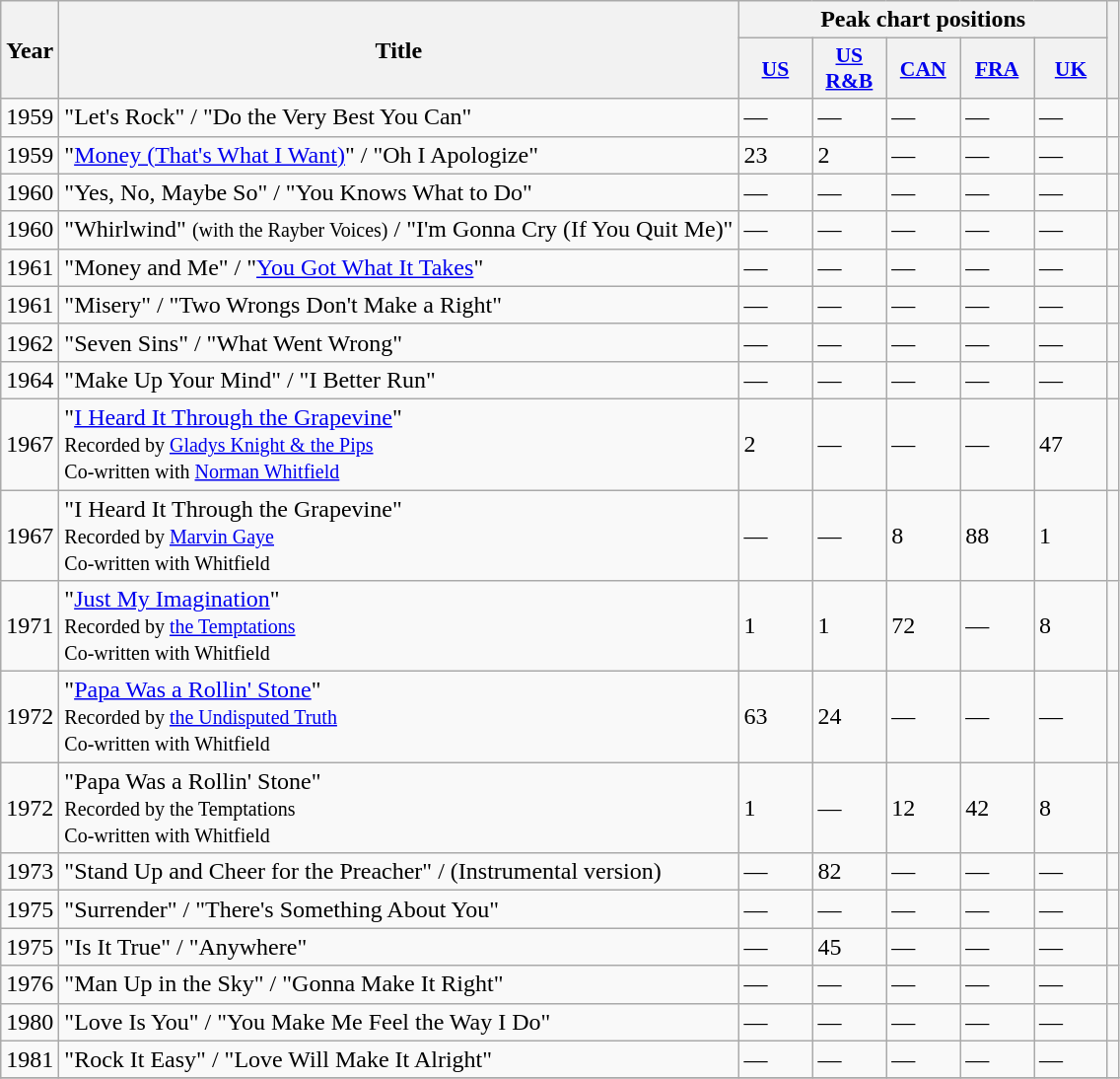<table class="wikitable plainrowheaders">
<tr>
<th rowspan="2">Year</th>
<th rowspan="2">Title</th>
<th colspan="5">Peak chart positions</th>
<th rowspan="2"></th>
</tr>
<tr>
<th style="width:3em;font-size:90%;"><a href='#'>US</a></th>
<th style="width:3em;font-size:90%;"><a href='#'>US R&B</a></th>
<th style="width:3em;font-size:90%;"><a href='#'>CAN</a></th>
<th style="width:3em;font-size:90%;"><a href='#'>FRA</a></th>
<th style="width:3em;font-size:90%;"><a href='#'>UK</a></th>
</tr>
<tr>
<td>1959</td>
<td>"Let's Rock" / "Do the Very Best You Can"</td>
<td>—</td>
<td>—</td>
<td>—</td>
<td>—</td>
<td>—</td>
<td></td>
</tr>
<tr>
<td>1959</td>
<td>"<a href='#'>Money (That's What I Want)</a>" / "Oh I Apologize"</td>
<td>23</td>
<td>2</td>
<td>—</td>
<td>—</td>
<td>—</td>
<td></td>
</tr>
<tr>
<td>1960</td>
<td>"Yes, No, Maybe So" / "You Knows What to Do"</td>
<td>—</td>
<td>—</td>
<td>—</td>
<td>—</td>
<td>—</td>
<td></td>
</tr>
<tr>
<td>1960</td>
<td>"Whirlwind" <small>(with the Rayber Voices)</small> / "I'm Gonna Cry (If You Quit Me)"</td>
<td>—</td>
<td>—</td>
<td>—</td>
<td>—</td>
<td>—</td>
<td></td>
</tr>
<tr>
<td>1961</td>
<td>"Money and Me" / "<a href='#'>You Got What It Takes</a>"</td>
<td>—</td>
<td>—</td>
<td>—</td>
<td>—</td>
<td>—</td>
<td></td>
</tr>
<tr>
<td>1961</td>
<td>"Misery" / "Two Wrongs Don't Make a Right"</td>
<td>—</td>
<td>—</td>
<td>—</td>
<td>—</td>
<td>—</td>
<td></td>
</tr>
<tr>
<td>1962</td>
<td>"Seven Sins" / "What Went Wrong"</td>
<td>—</td>
<td>—</td>
<td>—</td>
<td>—</td>
<td>—</td>
<td></td>
</tr>
<tr>
<td>1964</td>
<td>"Make Up Your Mind" / "I Better Run"</td>
<td>—</td>
<td>—</td>
<td>—</td>
<td>—</td>
<td>—</td>
<td></td>
</tr>
<tr>
<td>1967</td>
<td>"<a href='#'>I Heard It Through the Grapevine</a>"<br><small>Recorded by <a href='#'>Gladys Knight & the Pips</a><br>Co-written with <a href='#'>Norman Whitfield</a></small></td>
<td>2</td>
<td>—</td>
<td>—</td>
<td>—</td>
<td>47</td>
<td></td>
</tr>
<tr>
<td>1967</td>
<td>"I Heard It Through the Grapevine"<br><small>Recorded by <a href='#'>Marvin Gaye</a><br>Co-written with Whitfield</small></td>
<td>—</td>
<td>—</td>
<td>8</td>
<td>88</td>
<td>1</td>
<td></td>
</tr>
<tr>
<td>1971</td>
<td>"<a href='#'>Just My Imagination</a>"<br><small>Recorded by <a href='#'>the Temptations</a><br>Co-written with Whitfield</small></td>
<td>1</td>
<td>1</td>
<td>72</td>
<td>—</td>
<td>8</td>
<td></td>
</tr>
<tr>
<td>1972</td>
<td>"<a href='#'>Papa Was a Rollin' Stone</a>"<br><small>Recorded by <a href='#'>the Undisputed Truth</a><br>Co-written with Whitfield</small></td>
<td>63</td>
<td>24</td>
<td>—</td>
<td>—</td>
<td>—</td>
<td></td>
</tr>
<tr>
<td>1972</td>
<td>"Papa Was a Rollin' Stone"<br><small>Recorded by the Temptations<br>Co-written with Whitfield</small></td>
<td>1</td>
<td>—</td>
<td>12</td>
<td>42</td>
<td>8</td>
<td></td>
</tr>
<tr>
<td>1973</td>
<td>"Stand Up and Cheer for the Preacher" / (Instrumental version)</td>
<td>—</td>
<td>82</td>
<td>—</td>
<td>—</td>
<td>—</td>
<td></td>
</tr>
<tr>
<td>1975</td>
<td>"Surrender" / "There's Something About You"</td>
<td>—</td>
<td>—</td>
<td>—</td>
<td>—</td>
<td>—</td>
<td></td>
</tr>
<tr>
<td>1975</td>
<td>"Is It True" / "Anywhere"</td>
<td>—</td>
<td>45</td>
<td>—</td>
<td>—</td>
<td>—</td>
<td></td>
</tr>
<tr>
<td>1976</td>
<td>"Man Up in the Sky" / "Gonna Make It Right"</td>
<td>—</td>
<td>—</td>
<td>—</td>
<td>—</td>
<td>—</td>
<td></td>
</tr>
<tr>
<td>1980</td>
<td>"Love Is You" / "You Make Me Feel the Way I Do"</td>
<td>—</td>
<td>—</td>
<td>—</td>
<td>—</td>
<td>—</td>
<td></td>
</tr>
<tr>
<td>1981</td>
<td>"Rock It Easy" / "Love Will Make It Alright"</td>
<td>—</td>
<td>—</td>
<td>—</td>
<td>—</td>
<td>—</td>
<td></td>
</tr>
<tr>
</tr>
</table>
